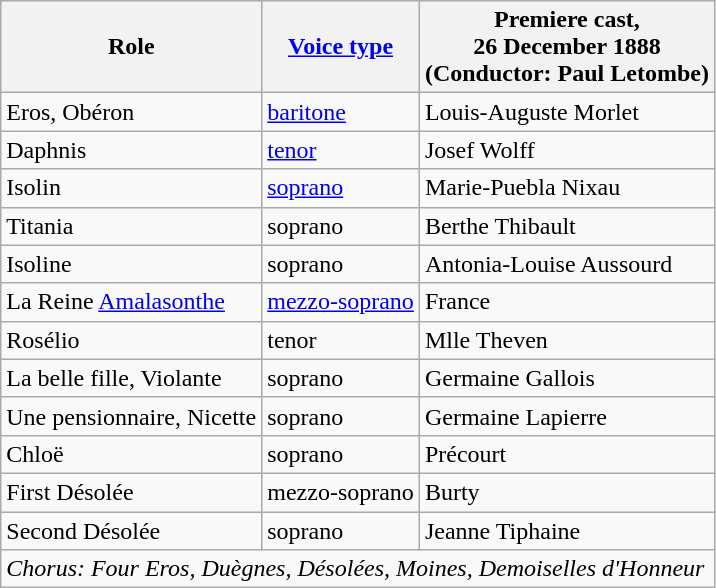<table class="wikitable">
<tr>
<th>Role</th>
<th><a href='#'>Voice type</a></th>
<th>Premiere cast,<br>26 December 1888<br>(Conductor: Paul Letombe)</th>
</tr>
<tr>
<td>Eros, Obéron</td>
<td><a href='#'>baritone</a></td>
<td>Louis-Auguste Morlet</td>
</tr>
<tr>
<td>Daphnis</td>
<td><a href='#'>tenor</a></td>
<td>Josef Wolff</td>
</tr>
<tr>
<td>Isolin</td>
<td><a href='#'>soprano</a></td>
<td>Marie-Puebla Nixau</td>
</tr>
<tr>
<td>Titania</td>
<td>soprano</td>
<td>Berthe Thibault</td>
</tr>
<tr>
<td>Isoline</td>
<td>soprano</td>
<td>Antonia-Louise Aussourd</td>
</tr>
<tr>
<td>La Reine <a href='#'>Amalasonthe</a></td>
<td><a href='#'>mezzo-soprano</a></td>
<td>France</td>
</tr>
<tr>
<td>Rosélio</td>
<td>tenor</td>
<td>Mlle Theven</td>
</tr>
<tr>
<td>La belle fille, Violante</td>
<td>soprano</td>
<td>Germaine Gallois</td>
</tr>
<tr>
<td>Une pensionnaire, Nicette</td>
<td>soprano</td>
<td>Germaine Lapierre</td>
</tr>
<tr>
<td>Chloë</td>
<td>soprano</td>
<td>Précourt</td>
</tr>
<tr>
<td>First Désolée</td>
<td>mezzo-soprano</td>
<td>Burty</td>
</tr>
<tr>
<td>Second Désolée</td>
<td>soprano</td>
<td>Jeanne Tiphaine</td>
</tr>
<tr>
<td colspan="3"><em>Chorus: Four Eros, Duègnes, Désolées, Moines, Demoiselles d'Honneur</em></td>
</tr>
</table>
